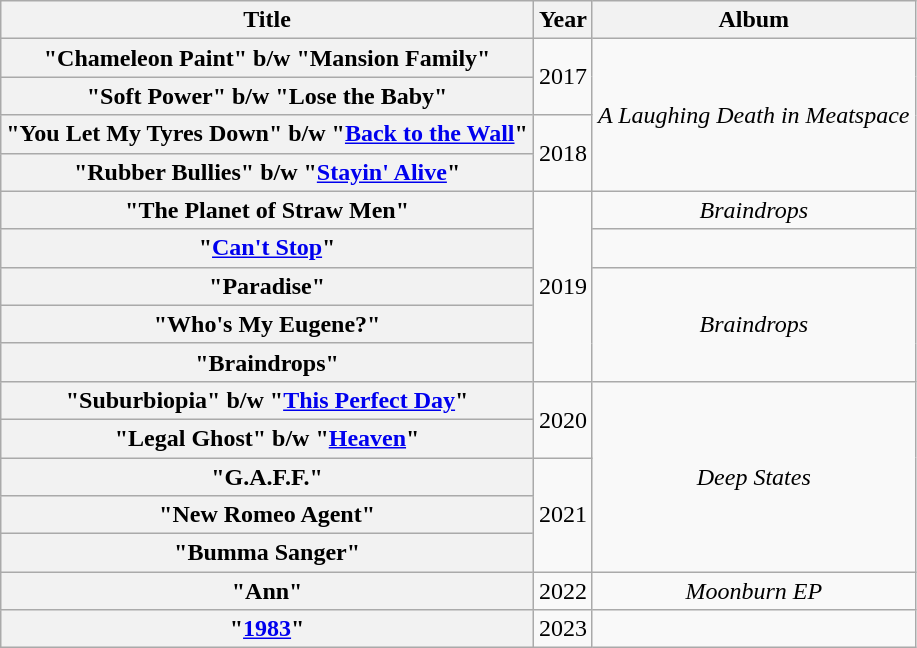<table class="wikitable plainrowheaders" style="text-align:center;">
<tr>
<th>Title</th>
<th>Year</th>
<th>Album</th>
</tr>
<tr>
<th scope="row">"Chameleon Paint" b/w "Mansion Family"</th>
<td rowspan="2">2017</td>
<td rowspan="4"><em>A Laughing Death in Meatspace</em></td>
</tr>
<tr>
<th scope="row">"Soft Power" b/w "Lose the Baby"</th>
</tr>
<tr>
<th scope="row">"You Let My Tyres Down" b/w "<a href='#'>Back to the Wall</a>"</th>
<td rowspan="2">2018</td>
</tr>
<tr>
<th scope="row">"Rubber Bullies" b/w "<a href='#'>Stayin' Alive</a>"</th>
</tr>
<tr>
<th scope="row">"The Planet of Straw Men"</th>
<td rowspan="5">2019</td>
<td><em>Braindrops</em></td>
</tr>
<tr>
<th scope="row">"<a href='#'>Can't Stop</a>"</th>
<td></td>
</tr>
<tr>
<th scope="row">"Paradise"</th>
<td rowspan="3"><em>Braindrops</em></td>
</tr>
<tr>
<th scope="row">"Who's My Eugene?"</th>
</tr>
<tr>
<th scope="row">"Braindrops"</th>
</tr>
<tr>
<th scope="row">"Suburbiopia" b/w "<a href='#'>This Perfect Day</a>"</th>
<td rowspan="2">2020</td>
<td rowspan="5"><em>Deep States</em></td>
</tr>
<tr>
<th scope="row">"Legal Ghost" b/w "<a href='#'>Heaven</a>"</th>
</tr>
<tr>
<th scope="row">"G.A.F.F."</th>
<td rowspan="3">2021</td>
</tr>
<tr>
<th scope="row">"New Romeo Agent"</th>
</tr>
<tr>
<th scope="row">"Bumma Sanger"</th>
</tr>
<tr>
<th scope="row">"Ann"</th>
<td>2022</td>
<td><em>Moonburn EP</em></td>
</tr>
<tr>
<th scope="row">"<a href='#'>1983</a>"</th>
<td>2023</td>
<td></td>
</tr>
</table>
